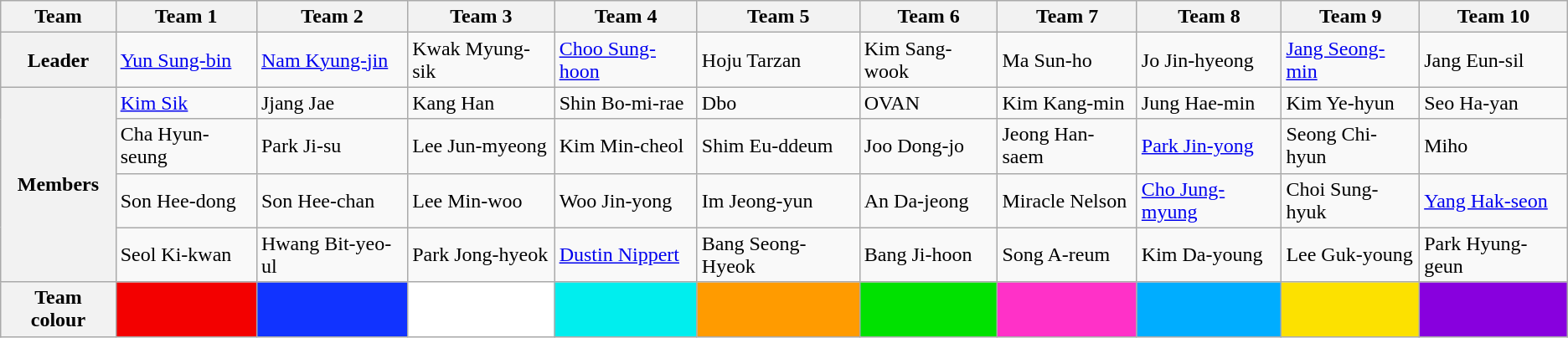<table class="wikitable">
<tr>
<th>Team</th>
<th>Team 1</th>
<th>Team 2</th>
<th>Team 3</th>
<th>Team 4</th>
<th>Team 5</th>
<th>Team 6</th>
<th>Team 7</th>
<th>Team 8</th>
<th>Team 9</th>
<th>Team 10</th>
</tr>
<tr>
<th>Leader</th>
<td><a href='#'>Yun Sung-bin</a></td>
<td><a href='#'>Nam Kyung-jin</a></td>
<td>Kwak Myung-sik</td>
<td><a href='#'>Choo Sung-hoon</a></td>
<td>Hoju Tarzan</td>
<td>Kim Sang-wook</td>
<td>Ma Sun-ho</td>
<td>Jo Jin-hyeong</td>
<td><a href='#'>Jang Seong-min</a></td>
<td>Jang Eun-sil</td>
</tr>
<tr>
<th rowspan="4">Members</th>
<td><a href='#'>Kim Sik</a></td>
<td>Jjang Jae</td>
<td>Kang Han</td>
<td>Shin Bo-mi-rae</td>
<td>Dbo</td>
<td>OVAN</td>
<td>Kim Kang-min</td>
<td>Jung Hae-min</td>
<td>Kim Ye-hyun</td>
<td>Seo Ha-yan</td>
</tr>
<tr>
<td>Cha Hyun-seung</td>
<td>Park Ji-su</td>
<td>Lee Jun-myeong</td>
<td>Kim Min-cheol</td>
<td>Shim Eu-ddeum</td>
<td>Joo Dong-jo</td>
<td>Jeong Han-saem</td>
<td><a href='#'>Park Jin-yong</a></td>
<td>Seong Chi-hyun</td>
<td>Miho</td>
</tr>
<tr>
<td>Son Hee-dong</td>
<td>Son Hee-chan</td>
<td>Lee Min-woo</td>
<td>Woo Jin-yong</td>
<td>Im Jeong-yun</td>
<td>An Da-jeong</td>
<td>Miracle Nelson</td>
<td><a href='#'>Cho Jung-myung</a></td>
<td>Choi Sung-hyuk</td>
<td><a href='#'>Yang Hak-seon</a></td>
</tr>
<tr>
<td>Seol Ki-kwan</td>
<td>Hwang Bit-yeo-ul</td>
<td>Park Jong-hyeok</td>
<td><a href='#'>Dustin Nippert</a></td>
<td>Bang Seong-Hyeok</td>
<td>Bang Ji-hoon</td>
<td>Song A-reum</td>
<td>Kim Da-young</td>
<td>Lee Guk-young</td>
<td>Park Hyung-geun</td>
</tr>
<tr>
<th>Team colour</th>
<td style="background:#f30000"></td>
<td style="background:#1133ff"></td>
<td style="background:#ffffff"></td>
<td style="background:#00eeee"></td>
<td style="background:#ff9b00"></td>
<td style="background:#00e100"></td>
<td style="background:#ff31c8"></td>
<td style="background:#00adff"></td>
<td style="background:#fce100"></td>
<td style="background:#8800de"></td>
</tr>
</table>
